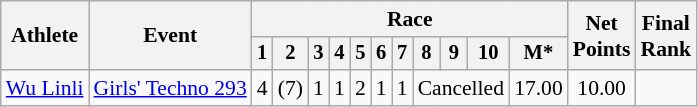<table class="wikitable" style="font-size:90%">
<tr>
<th rowspan="2">Athlete</th>
<th rowspan="2">Event</th>
<th colspan=11>Race</th>
<th rowspan=2>Net<br>Points</th>
<th rowspan=2>Final <br>Rank</th>
</tr>
<tr style="font-size:95%">
<th>1</th>
<th>2</th>
<th>3</th>
<th>4</th>
<th>5</th>
<th>6</th>
<th>7</th>
<th>8</th>
<th>9</th>
<th>10</th>
<th>M*</th>
</tr>
<tr align=center>
<td align=left><a href='#'>Wu Linli</a></td>
<td align=left><a href='#'>Girls' Techno 293</a></td>
<td>4</td>
<td>(7)</td>
<td>1</td>
<td>1</td>
<td>2</td>
<td>1</td>
<td>1</td>
<td colspan=3>Cancelled</td>
<td>17.00</td>
<td>10.00</td>
<td></td>
</tr>
</table>
